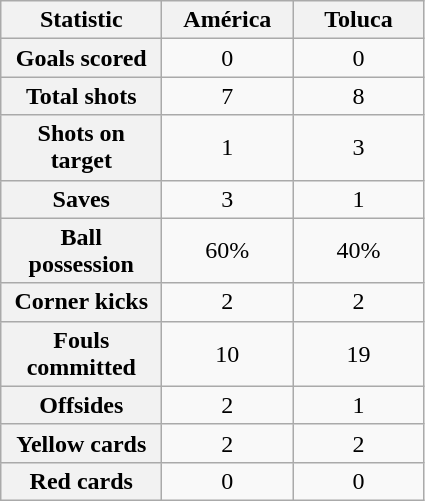<table class="wikitable plainrowheaders" style="text-align:center">
<tr>
<th scope="col" style="width:100px">Statistic</th>
<th scope="col" style="width:80px">América</th>
<th scope="col" style="width:80px">Toluca</th>
</tr>
<tr>
<th scope=row>Goals scored</th>
<td>0</td>
<td>0</td>
</tr>
<tr>
<th scope=row>Total shots</th>
<td>7</td>
<td>8</td>
</tr>
<tr>
<th scope=row>Shots on target</th>
<td>1</td>
<td>3</td>
</tr>
<tr>
<th scope=row>Saves</th>
<td>3</td>
<td>1</td>
</tr>
<tr>
<th scope=row>Ball possession</th>
<td>60%</td>
<td>40%</td>
</tr>
<tr>
<th scope=row>Corner kicks</th>
<td>2</td>
<td>2</td>
</tr>
<tr>
<th scope=row>Fouls committed</th>
<td>10</td>
<td>19</td>
</tr>
<tr>
<th scope=row>Offsides</th>
<td>2</td>
<td>1</td>
</tr>
<tr>
<th scope=row>Yellow cards</th>
<td>2</td>
<td>2</td>
</tr>
<tr>
<th scope=row>Red cards</th>
<td>0</td>
<td>0</td>
</tr>
</table>
